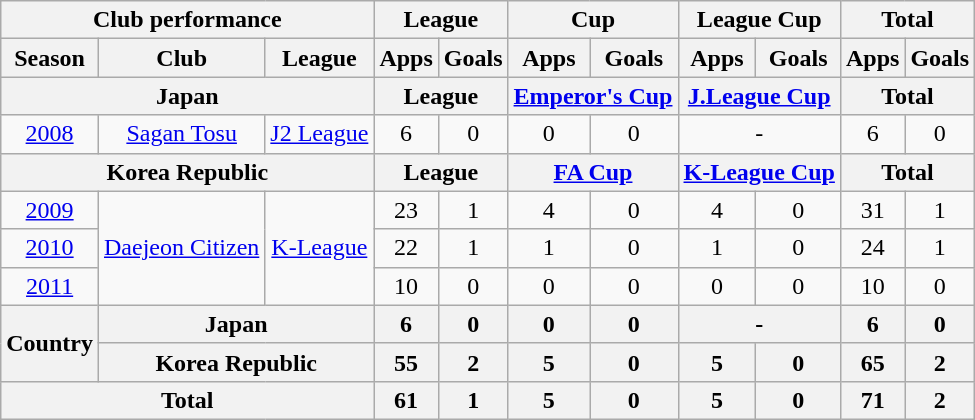<table class="wikitable" style="text-align:center;">
<tr>
<th colspan=3>Club performance</th>
<th colspan=2>League</th>
<th colspan=2>Cup</th>
<th colspan=2>League Cup</th>
<th colspan=2>Total</th>
</tr>
<tr>
<th>Season</th>
<th>Club</th>
<th>League</th>
<th>Apps</th>
<th>Goals</th>
<th>Apps</th>
<th>Goals</th>
<th>Apps</th>
<th>Goals</th>
<th>Apps</th>
<th>Goals</th>
</tr>
<tr>
<th colspan=3>Japan</th>
<th colspan=2>League</th>
<th colspan=2><a href='#'>Emperor's Cup</a></th>
<th colspan=2><a href='#'>J.League Cup</a></th>
<th colspan=2>Total</th>
</tr>
<tr>
<td><a href='#'>2008</a></td>
<td><a href='#'>Sagan Tosu</a></td>
<td><a href='#'>J2 League</a></td>
<td>6</td>
<td>0</td>
<td>0</td>
<td>0</td>
<td colspan="2">-</td>
<td>6</td>
<td>0</td>
</tr>
<tr>
<th colspan=3>Korea Republic</th>
<th colspan=2>League</th>
<th colspan=2><a href='#'>FA Cup</a></th>
<th colspan=2><a href='#'>K-League Cup</a></th>
<th colspan=2>Total</th>
</tr>
<tr>
<td><a href='#'>2009</a></td>
<td rowspan="3"><a href='#'>Daejeon Citizen</a></td>
<td rowspan="3"><a href='#'>K-League</a></td>
<td>23</td>
<td>1</td>
<td>4</td>
<td>0</td>
<td>4</td>
<td>0</td>
<td>31</td>
<td>1</td>
</tr>
<tr>
<td><a href='#'>2010</a></td>
<td>22</td>
<td>1</td>
<td>1</td>
<td>0</td>
<td>1</td>
<td>0</td>
<td>24</td>
<td>1</td>
</tr>
<tr>
<td><a href='#'>2011</a></td>
<td>10</td>
<td>0</td>
<td>0</td>
<td>0</td>
<td>0</td>
<td>0</td>
<td>10</td>
<td>0</td>
</tr>
<tr>
<th rowspan=2>Country</th>
<th colspan=2>Japan</th>
<th>6</th>
<th>0</th>
<th>0</th>
<th>0</th>
<th colspan="2">-</th>
<th>6</th>
<th>0</th>
</tr>
<tr>
<th colspan=2>Korea Republic</th>
<th>55</th>
<th>2</th>
<th>5</th>
<th>0</th>
<th>5</th>
<th>0</th>
<th>65</th>
<th>2</th>
</tr>
<tr>
<th colspan=3>Total</th>
<th>61</th>
<th>1</th>
<th>5</th>
<th>0</th>
<th>5</th>
<th>0</th>
<th>71</th>
<th>2</th>
</tr>
</table>
